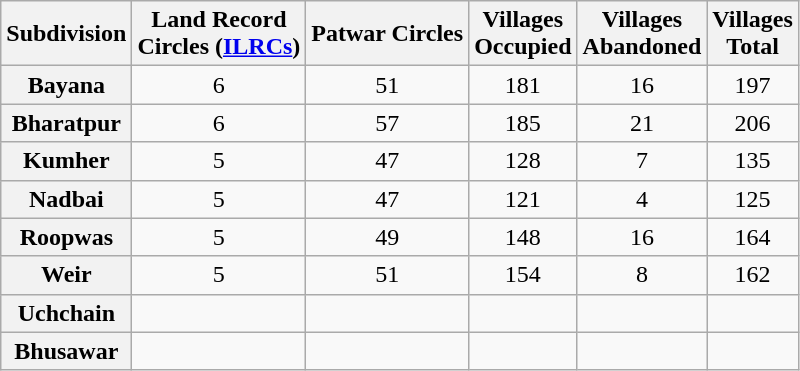<table border="1" class="wikitable" style="text-align:center">
<tr>
<th>Subdivision</th>
<th>Land Record<br>Circles (<a href='#'>ILRCs</a>)</th>
<th>Patwar Circles</th>
<th>Villages<br>Occupied</th>
<th>Villages<br>Abandoned</th>
<th>Villages<br>Total</th>
</tr>
<tr>
<th>Bayana</th>
<td>6</td>
<td>51</td>
<td>181</td>
<td>16</td>
<td>197</td>
</tr>
<tr>
<th>Bharatpur</th>
<td>6</td>
<td>57</td>
<td>185</td>
<td>21</td>
<td>206</td>
</tr>
<tr>
<th>Kumher</th>
<td>5</td>
<td>47</td>
<td>128</td>
<td>7</td>
<td>135</td>
</tr>
<tr>
<th>Nadbai</th>
<td>5</td>
<td>47</td>
<td>121</td>
<td>4</td>
<td>125</td>
</tr>
<tr>
<th>Roopwas</th>
<td>5</td>
<td>49</td>
<td>148</td>
<td>16</td>
<td>164</td>
</tr>
<tr>
<th>Weir</th>
<td>5</td>
<td>51</td>
<td>154</td>
<td>8</td>
<td>162</td>
</tr>
<tr>
<th>Uchchain</th>
<td></td>
<td></td>
<td></td>
<td></td>
<td></td>
</tr>
<tr>
<th>Bhusawar</th>
<td></td>
<td></td>
<td></td>
<td></td>
<td></td>
</tr>
</table>
